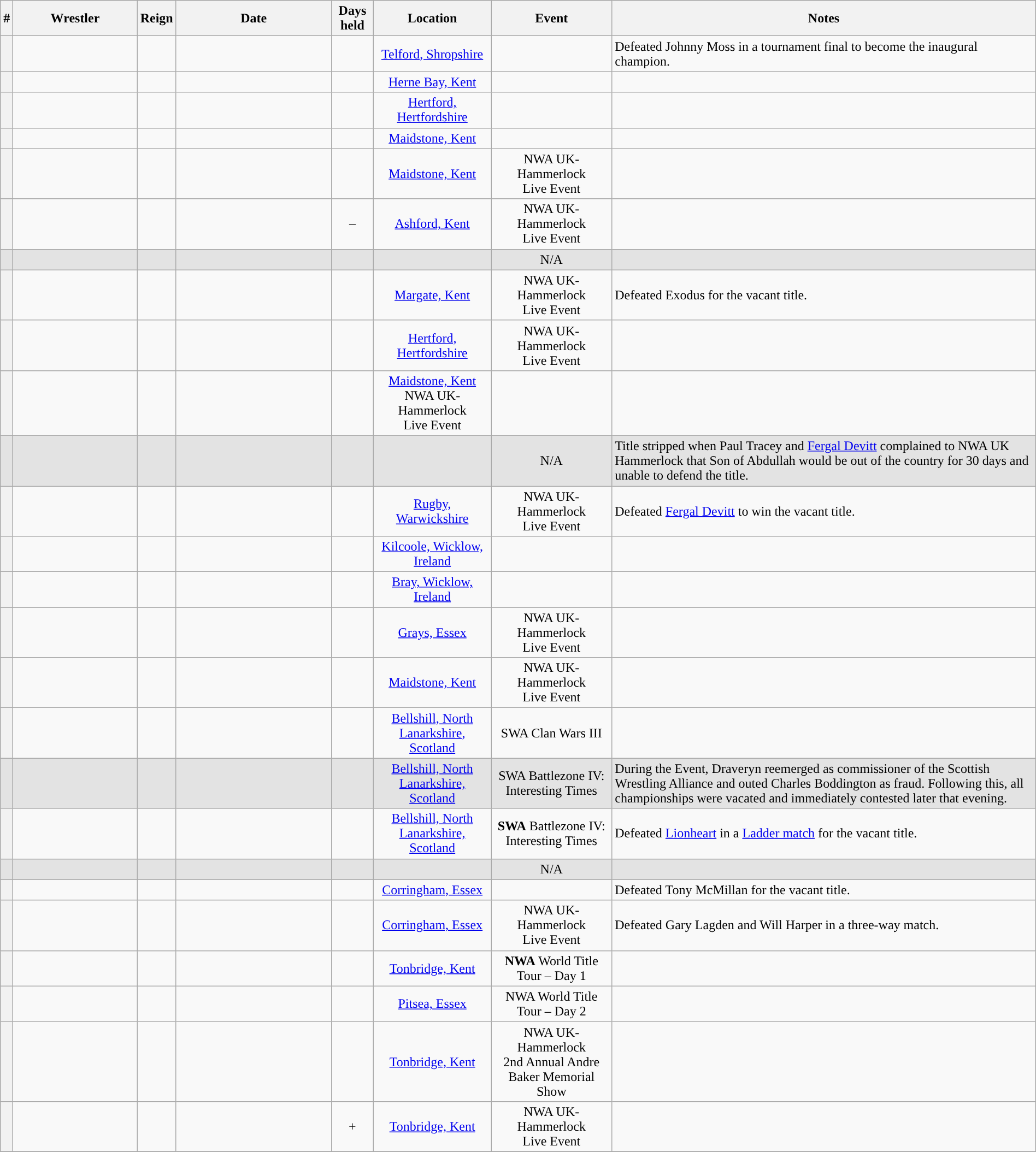<table class="wikitable sortable" width=100% style="text-align: center">
<tr>
<th style="width: 0%">#</th>
<th style="width: 12%">Wrestler</th>
<th style="width: 0%">Reign</th>
<th style="width: 15%">Date</th>
<th style="width: 5% data-sort-type="number">Days held</th>
<th style="width: 26% class="unsortable">Location</th>
<th style="width: 47% class="unsortable">Event</th>
<th style="width: 47% class="unsortable">Notes</th>
</tr>
<tr>
<th></th>
<td></td>
<td></td>
<td></td>
<td></td>
<td><a href='#'>Telford, Shropshire</a></td>
<td></td>
<td align="left">Defeated Johnny Moss in a tournament final to become the inaugural champion.</td>
</tr>
<tr>
<th></th>
<td></td>
<td></td>
<td></td>
<td></td>
<td><a href='#'>Herne Bay, Kent</a></td>
<td></td>
<td></td>
</tr>
<tr>
<th></th>
<td></td>
<td></td>
<td></td>
<td></td>
<td><a href='#'>Hertford, Hertfordshire</a></td>
<td></td>
<td></td>
</tr>
<tr>
<th></th>
<td></td>
<td></td>
<td></td>
<td></td>
<td><a href='#'>Maidstone, Kent</a></td>
<td></td>
<td></td>
</tr>
<tr>
<th></th>
<td></td>
<td></td>
<td></td>
<td></td>
<td><a href='#'>Maidstone, Kent</a></td>
<td>NWA UK-Hammerlock<br>Live Event</td>
<td></td>
</tr>
<tr>
<th></th>
<td></td>
<td></td>
<td></td>
<td> – </td>
<td><a href='#'>Ashford, Kent</a></td>
<td>NWA UK-Hammerlock<br>Live Event</td>
<td></td>
</tr>
<tr style="background:#e3e3e3">
<td></td>
<td></td>
<td></td>
<td></td>
<td></td>
<td></td>
<td>N/A</td>
<td></td>
</tr>
<tr>
<th></th>
<td></td>
<td></td>
<td></td>
<td></td>
<td><a href='#'>Margate, Kent</a></td>
<td>NWA UK-Hammerlock<br>Live Event</td>
<td align="left">Defeated Exodus for the vacant title.</td>
</tr>
<tr>
<th></th>
<td></td>
<td></td>
<td></td>
<td></td>
<td><a href='#'>Hertford, Hertfordshire</a></td>
<td>NWA UK-Hammerlock<br>Live Event</td>
<td></td>
</tr>
<tr>
<th></th>
<td></td>
<td></td>
<td></td>
<td></td>
<td><a href='#'>Maidstone, Kent</a><br>NWA UK-Hammerlock<br>Live Event</td>
<td></td>
</tr>
<tr style="background:#e3e3e3">
<td></td>
<td></td>
<td></td>
<td></td>
<td></td>
<td></td>
<td>N/A</td>
<td align="left">Title stripped when Paul Tracey and <a href='#'>Fergal Devitt</a> complained to NWA UK Hammerlock that Son of Abdullah would be out of the country for 30 days and unable to defend the title.</td>
</tr>
<tr>
<th></th>
<td></td>
<td></td>
<td></td>
<td></td>
<td><a href='#'>Rugby, Warwickshire</a></td>
<td>NWA UK-Hammerlock<br>Live Event</td>
<td align="left">Defeated <a href='#'>Fergal Devitt</a> to win the vacant title.</td>
</tr>
<tr>
<th></th>
<td></td>
<td></td>
<td></td>
<td></td>
<td><a href='#'>Kilcoole, Wicklow, Ireland</a></td>
<td></td>
<td></td>
</tr>
<tr>
<th></th>
<td></td>
<td></td>
<td></td>
<td></td>
<td><a href='#'>Bray, Wicklow, Ireland</a></td>
<td></td>
<td></td>
</tr>
<tr>
<th></th>
<td></td>
<td></td>
<td></td>
<td></td>
<td><a href='#'>Grays, Essex</a></td>
<td>NWA UK-Hammerlock<br>Live Event</td>
<td></td>
</tr>
<tr>
<th></th>
<td></td>
<td></td>
<td></td>
<td></td>
<td><a href='#'>Maidstone, Kent</a></td>
<td>NWA UK-Hammerlock<br>Live Event</td>
<td></td>
</tr>
<tr>
<th></th>
<td></td>
<td></td>
<td></td>
<td></td>
<td><a href='#'>Bellshill, North Lanarkshire, Scotland</a></td>
<td>SWA Clan Wars III</td>
<td></td>
</tr>
<tr style="background:#e3e3e3">
<td></td>
<td></td>
<td></td>
<td></td>
<td></td>
<td><a href='#'>Bellshill, North Lanarkshire, Scotland</a></td>
<td>SWA Battlezone IV: Interesting Times</td>
<td align="left">During the Event, Draveryn reemerged as commissioner of the Scottish Wrestling Alliance and outed Charles Boddington as fraud. Following this, all championships were vacated and immediately contested later that evening.</td>
</tr>
<tr>
<th></th>
<td></td>
<td></td>
<td></td>
<td></td>
<td><a href='#'>Bellshill, North Lanarkshire, Scotland</a></td>
<td><strong>SWA</strong> Battlezone IV: Interesting Times</td>
<td align="left">Defeated <a href='#'>Lionheart</a> in a <a href='#'>Ladder match</a> for the vacant title.</td>
</tr>
<tr style="background:#e3e3e3">
<td></td>
<td></td>
<td></td>
<td></td>
<td></td>
<td></td>
<td>N/A</td>
<td></td>
</tr>
<tr>
<th></th>
<td></td>
<td></td>
<td></td>
<td></td>
<td><a href='#'>Corringham, Essex</a></td>
<td></td>
<td align="left">Defeated Tony McMillan for the vacant title.</td>
</tr>
<tr>
<th></th>
<td></td>
<td></td>
<td></td>
<td></td>
<td><a href='#'>Corringham, Essex</a></td>
<td>NWA UK-Hammerlock<br>Live Event</td>
<td align="left">Defeated Gary Lagden and Will Harper in a three-way match.</td>
</tr>
<tr>
<th></th>
<td></td>
<td></td>
<td></td>
<td></td>
<td><a href='#'>Tonbridge, Kent</a></td>
<td><strong>NWA</strong> World Title Tour – Day 1</td>
<td></td>
</tr>
<tr>
<th></th>
<td></td>
<td></td>
<td></td>
<td></td>
<td><a href='#'>Pitsea, Essex</a></td>
<td>NWA World Title Tour – Day 2</td>
<td></td>
</tr>
<tr>
<th></th>
<td></td>
<td></td>
<td></td>
<td></td>
<td><a href='#'>Tonbridge, Kent</a></td>
<td>NWA UK-Hammerlock<br>2nd Annual Andre Baker Memorial Show</td>
<td></td>
</tr>
<tr>
<th></th>
<td></td>
<td></td>
<td></td>
<td>+</td>
<td><a href='#'>Tonbridge, Kent</a></td>
<td>NWA UK-Hammerlock<br>Live Event</td>
<td></td>
</tr>
<tr>
</tr>
</table>
